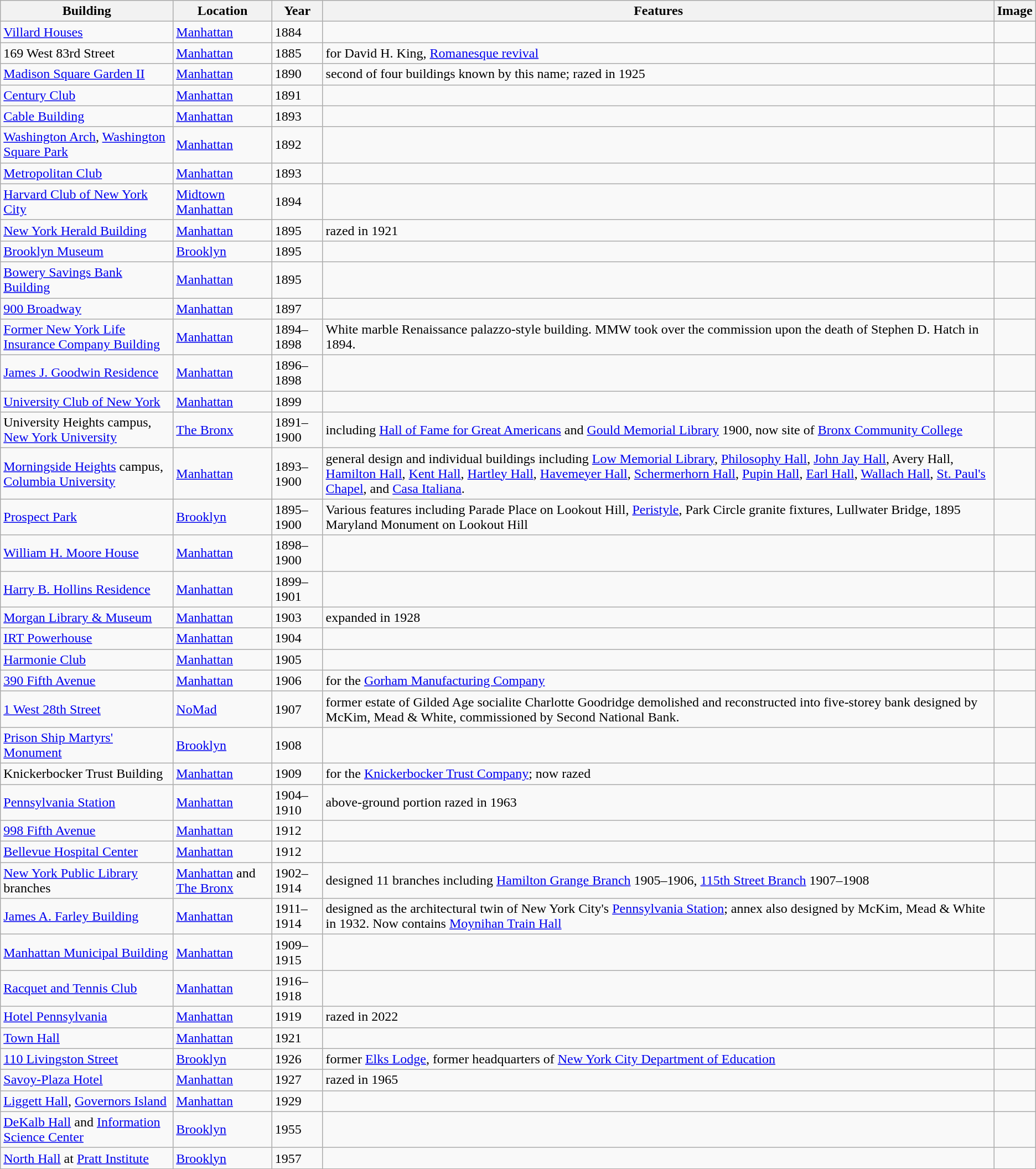<table class="wikitable sortable" border="1">
<tr>
<th>Building</th>
<th>Location</th>
<th>Year</th>
<th>Features</th>
<th>Image</th>
</tr>
<tr>
<td><a href='#'>Villard Houses</a></td>
<td><a href='#'>Manhattan</a></td>
<td>1884</td>
<td></td>
<td></td>
</tr>
<tr>
<td>169 West 83rd Street</td>
<td><a href='#'>Manhattan</a></td>
<td>1885</td>
<td>for David H. King, <a href='#'>Romanesque revival</a></td>
<td></td>
</tr>
<tr>
<td><a href='#'>Madison Square Garden II</a></td>
<td><a href='#'>Manhattan</a></td>
<td>1890</td>
<td>second of four buildings known by this name; razed in 1925</td>
<td></td>
</tr>
<tr>
<td><a href='#'>Century Club</a></td>
<td><a href='#'>Manhattan</a></td>
<td>1891</td>
<td></td>
<td></td>
</tr>
<tr>
<td><a href='#'>Cable Building</a></td>
<td><a href='#'>Manhattan</a></td>
<td>1893</td>
<td></td>
<td></td>
</tr>
<tr>
<td><a href='#'>Washington Arch</a>, <a href='#'>Washington Square Park</a></td>
<td><a href='#'>Manhattan</a></td>
<td>1892</td>
<td></td>
<td></td>
</tr>
<tr>
<td><a href='#'>Metropolitan Club</a></td>
<td><a href='#'>Manhattan</a></td>
<td>1893</td>
<td></td>
<td></td>
</tr>
<tr>
<td><a href='#'>Harvard Club of New York City</a></td>
<td><a href='#'>Midtown Manhattan</a></td>
<td>1894</td>
<td></td>
<td></td>
</tr>
<tr>
<td><a href='#'>New York Herald Building</a></td>
<td><a href='#'>Manhattan</a></td>
<td>1895</td>
<td>razed in 1921</td>
<td></td>
</tr>
<tr>
<td><a href='#'>Brooklyn Museum</a></td>
<td><a href='#'>Brooklyn</a></td>
<td>1895</td>
<td></td>
<td></td>
</tr>
<tr>
<td><a href='#'>Bowery Savings Bank Building</a></td>
<td><a href='#'>Manhattan</a></td>
<td>1895</td>
<td></td>
<td></td>
</tr>
<tr>
<td><a href='#'>900 Broadway</a></td>
<td><a href='#'>Manhattan</a></td>
<td>1897</td>
<td></td>
<td></td>
</tr>
<tr>
<td><a href='#'>Former New York Life Insurance Company Building</a></td>
<td><a href='#'>Manhattan</a></td>
<td>1894–1898</td>
<td>White marble Renaissance palazzo-style building. MMW took over the commission upon the death of Stephen D. Hatch in 1894.</td>
<td></td>
</tr>
<tr>
<td><a href='#'>James J. Goodwin Residence</a></td>
<td><a href='#'>Manhattan</a></td>
<td>1896–1898</td>
<td></td>
<td></td>
</tr>
<tr>
<td><a href='#'>University Club of New York</a></td>
<td><a href='#'>Manhattan</a></td>
<td>1899</td>
<td></td>
<td></td>
</tr>
<tr>
<td>University Heights campus, <a href='#'>New York University</a></td>
<td><a href='#'>The Bronx</a></td>
<td>1891–1900</td>
<td>including <a href='#'>Hall of Fame for Great Americans</a> and <a href='#'>Gould Memorial Library</a> 1900, now site of <a href='#'>Bronx Community College</a></td>
<td></td>
</tr>
<tr>
<td><a href='#'>Morningside Heights</a> campus, <a href='#'>Columbia University</a></td>
<td><a href='#'>Manhattan</a></td>
<td>1893–1900</td>
<td>general design and individual buildings including <a href='#'>Low Memorial Library</a>, <a href='#'>Philosophy Hall</a>, <a href='#'>John Jay Hall</a>, Avery Hall, <a href='#'>Hamilton Hall</a>, <a href='#'>Kent Hall</a>, <a href='#'>Hartley Hall</a>, <a href='#'>Havemeyer Hall</a>, <a href='#'>Schermerhorn Hall</a>, <a href='#'>Pupin Hall</a>, <a href='#'>Earl Hall</a>, <a href='#'>Wallach Hall</a>, <a href='#'>St. Paul's Chapel</a>, and <a href='#'>Casa Italiana</a>.</td>
<td></td>
</tr>
<tr>
<td><a href='#'>Prospect Park</a></td>
<td><a href='#'>Brooklyn</a></td>
<td>1895–1900</td>
<td>Various features including Parade Place on Lookout Hill, <a href='#'>Peristyle</a>, Park Circle granite fixtures, Lullwater Bridge, 1895 Maryland Monument on Lookout Hill</td>
<td></td>
</tr>
<tr>
<td><a href='#'>William H. Moore House</a></td>
<td><a href='#'>Manhattan</a></td>
<td>1898–1900</td>
<td></td>
<td></td>
</tr>
<tr>
<td><a href='#'>Harry B. Hollins Residence</a></td>
<td><a href='#'>Manhattan</a></td>
<td>1899–1901</td>
<td></td>
<td></td>
</tr>
<tr>
<td><a href='#'>Morgan Library & Museum</a></td>
<td><a href='#'>Manhattan</a></td>
<td>1903</td>
<td>expanded in 1928</td>
<td></td>
</tr>
<tr>
<td><a href='#'>IRT Powerhouse</a></td>
<td><a href='#'>Manhattan</a></td>
<td>1904</td>
<td></td>
<td></td>
</tr>
<tr>
<td><a href='#'>Harmonie Club</a></td>
<td><a href='#'>Manhattan</a></td>
<td>1905</td>
<td></td>
<td></td>
</tr>
<tr>
<td><a href='#'>390 Fifth Avenue</a></td>
<td><a href='#'>Manhattan</a></td>
<td>1906</td>
<td>for the <a href='#'>Gorham Manufacturing Company</a></td>
<td></td>
</tr>
<tr>
<td><a href='#'>1 West 28th Street</a></td>
<td><a href='#'>NoMad</a></td>
<td>1907</td>
<td>former estate of Gilded Age socialite Charlotte Goodridge demolished and reconstructed into five-storey bank designed by McKim, Mead & White, commissioned by Second National Bank.</td>
<td></td>
</tr>
<tr>
<td><a href='#'>Prison Ship Martyrs' Monument</a></td>
<td><a href='#'>Brooklyn</a></td>
<td>1908</td>
<td></td>
<td></td>
</tr>
<tr>
<td>Knickerbocker Trust Building</td>
<td><a href='#'>Manhattan</a></td>
<td>1909</td>
<td>for the <a href='#'>Knickerbocker Trust Company</a>; now razed</td>
<td></td>
</tr>
<tr>
<td><a href='#'>Pennsylvania Station</a></td>
<td><a href='#'>Manhattan</a></td>
<td>1904–1910</td>
<td>above-ground portion razed in 1963</td>
<td></td>
</tr>
<tr>
<td><a href='#'>998 Fifth Avenue</a></td>
<td><a href='#'>Manhattan</a></td>
<td>1912</td>
<td></td>
<td></td>
</tr>
<tr>
<td><a href='#'>Bellevue Hospital Center</a></td>
<td><a href='#'>Manhattan</a></td>
<td>1912</td>
<td></td>
<td></td>
</tr>
<tr>
<td><a href='#'>New York Public Library</a> branches</td>
<td><a href='#'>Manhattan</a> and <a href='#'>The Bronx</a></td>
<td>1902–1914</td>
<td>designed 11 branches including <a href='#'>Hamilton Grange Branch</a> 1905–1906, <a href='#'>115th Street Branch</a> 1907–1908</td>
<td></td>
</tr>
<tr>
<td><a href='#'>James A. Farley Building</a></td>
<td><a href='#'>Manhattan</a></td>
<td>1911–1914</td>
<td>designed as the architectural twin of New York City's <a href='#'>Pennsylvania Station</a>; annex also designed by McKim, Mead & White in 1932. Now contains <a href='#'>Moynihan Train Hall</a></td>
<td></td>
</tr>
<tr>
<td><a href='#'>Manhattan Municipal Building</a></td>
<td><a href='#'>Manhattan</a></td>
<td>1909–1915</td>
<td></td>
<td></td>
</tr>
<tr>
<td><a href='#'>Racquet and Tennis Club</a></td>
<td><a href='#'>Manhattan</a></td>
<td>1916–1918</td>
<td></td>
<td></td>
</tr>
<tr>
<td><a href='#'>Hotel Pennsylvania</a></td>
<td><a href='#'>Manhattan</a></td>
<td>1919</td>
<td>razed in 2022</td>
<td></td>
</tr>
<tr>
<td><a href='#'>Town Hall</a></td>
<td><a href='#'>Manhattan</a></td>
<td>1921</td>
<td></td>
<td></td>
</tr>
<tr>
<td><a href='#'>110 Livingston Street</a></td>
<td><a href='#'>Brooklyn</a></td>
<td>1926</td>
<td>former <a href='#'>Elks Lodge</a>, former headquarters of <a href='#'>New York City Department of Education</a></td>
<td></td>
</tr>
<tr>
<td><a href='#'>Savoy-Plaza Hotel</a></td>
<td><a href='#'>Manhattan</a></td>
<td>1927</td>
<td>razed in 1965</td>
<td></td>
</tr>
<tr>
<td><a href='#'>Liggett Hall</a>, <a href='#'>Governors Island</a></td>
<td><a href='#'>Manhattan</a></td>
<td>1929</td>
<td></td>
<td></td>
</tr>
<tr>
<td><a href='#'>DeKalb Hall</a> and <a href='#'>Information Science Center</a></td>
<td><a href='#'>Brooklyn</a></td>
<td>1955</td>
<td></td>
<td></td>
</tr>
<tr>
<td><a href='#'>North Hall</a> at <a href='#'>Pratt Institute</a></td>
<td><a href='#'>Brooklyn</a></td>
<td>1957</td>
<td></td>
<td></td>
</tr>
<tr>
</tr>
</table>
